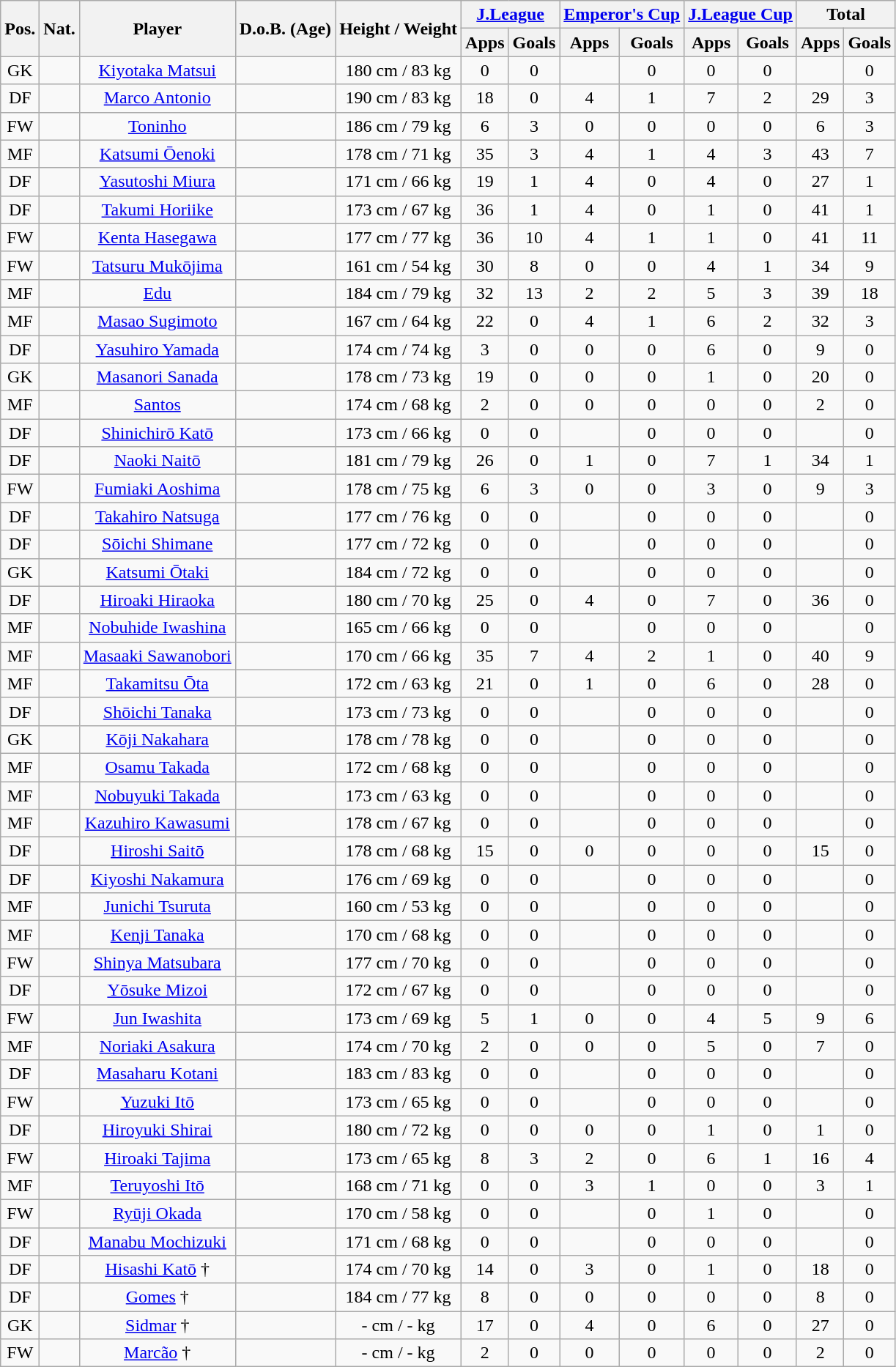<table class="wikitable" style="text-align:center;">
<tr>
<th rowspan="2">Pos.</th>
<th rowspan="2">Nat.</th>
<th rowspan="2">Player</th>
<th rowspan="2">D.o.B. (Age)</th>
<th rowspan="2">Height / Weight</th>
<th colspan="2"><a href='#'>J.League</a></th>
<th colspan="2"><a href='#'>Emperor's Cup</a></th>
<th colspan="2"><a href='#'>J.League Cup</a></th>
<th colspan="2">Total</th>
</tr>
<tr>
<th>Apps</th>
<th>Goals</th>
<th>Apps</th>
<th>Goals</th>
<th>Apps</th>
<th>Goals</th>
<th>Apps</th>
<th>Goals</th>
</tr>
<tr>
<td>GK</td>
<td></td>
<td><a href='#'>Kiyotaka Matsui</a></td>
<td></td>
<td>180 cm / 83 kg</td>
<td>0</td>
<td>0</td>
<td></td>
<td>0</td>
<td>0</td>
<td>0</td>
<td></td>
<td>0</td>
</tr>
<tr>
<td>DF</td>
<td></td>
<td><a href='#'>Marco Antonio</a></td>
<td></td>
<td>190 cm / 83 kg</td>
<td>18</td>
<td>0</td>
<td>4</td>
<td>1</td>
<td>7</td>
<td>2</td>
<td>29</td>
<td>3</td>
</tr>
<tr>
<td>FW</td>
<td></td>
<td><a href='#'>Toninho</a></td>
<td></td>
<td>186 cm / 79 kg</td>
<td>6</td>
<td>3</td>
<td>0</td>
<td>0</td>
<td>0</td>
<td>0</td>
<td>6</td>
<td>3</td>
</tr>
<tr>
<td>MF</td>
<td></td>
<td><a href='#'>Katsumi Ōenoki</a></td>
<td></td>
<td>178 cm / 71 kg</td>
<td>35</td>
<td>3</td>
<td>4</td>
<td>1</td>
<td>4</td>
<td>3</td>
<td>43</td>
<td>7</td>
</tr>
<tr>
<td>DF</td>
<td></td>
<td><a href='#'>Yasutoshi Miura</a></td>
<td></td>
<td>171 cm / 66 kg</td>
<td>19</td>
<td>1</td>
<td>4</td>
<td>0</td>
<td>4</td>
<td>0</td>
<td>27</td>
<td>1</td>
</tr>
<tr>
<td>DF</td>
<td></td>
<td><a href='#'>Takumi Horiike</a></td>
<td></td>
<td>173 cm / 67 kg</td>
<td>36</td>
<td>1</td>
<td>4</td>
<td>0</td>
<td>1</td>
<td>0</td>
<td>41</td>
<td>1</td>
</tr>
<tr>
<td>FW</td>
<td></td>
<td><a href='#'>Kenta Hasegawa</a></td>
<td></td>
<td>177 cm / 77 kg</td>
<td>36</td>
<td>10</td>
<td>4</td>
<td>1</td>
<td>1</td>
<td>0</td>
<td>41</td>
<td>11</td>
</tr>
<tr>
<td>FW</td>
<td></td>
<td><a href='#'>Tatsuru Mukōjima</a></td>
<td></td>
<td>161 cm / 54 kg</td>
<td>30</td>
<td>8</td>
<td>0</td>
<td>0</td>
<td>4</td>
<td>1</td>
<td>34</td>
<td>9</td>
</tr>
<tr>
<td>MF</td>
<td></td>
<td><a href='#'>Edu</a></td>
<td></td>
<td>184 cm / 79 kg</td>
<td>32</td>
<td>13</td>
<td>2</td>
<td>2</td>
<td>5</td>
<td>3</td>
<td>39</td>
<td>18</td>
</tr>
<tr>
<td>MF</td>
<td></td>
<td><a href='#'>Masao Sugimoto</a></td>
<td></td>
<td>167 cm / 64 kg</td>
<td>22</td>
<td>0</td>
<td>4</td>
<td>1</td>
<td>6</td>
<td>2</td>
<td>32</td>
<td>3</td>
</tr>
<tr>
<td>DF</td>
<td></td>
<td><a href='#'>Yasuhiro Yamada</a></td>
<td></td>
<td>174 cm / 74 kg</td>
<td>3</td>
<td>0</td>
<td>0</td>
<td>0</td>
<td>6</td>
<td>0</td>
<td>9</td>
<td>0</td>
</tr>
<tr>
<td>GK</td>
<td></td>
<td><a href='#'>Masanori Sanada</a></td>
<td></td>
<td>178 cm / 73 kg</td>
<td>19</td>
<td>0</td>
<td>0</td>
<td>0</td>
<td>1</td>
<td>0</td>
<td>20</td>
<td>0</td>
</tr>
<tr>
<td>MF</td>
<td></td>
<td><a href='#'>Santos</a></td>
<td></td>
<td>174 cm / 68 kg</td>
<td>2</td>
<td>0</td>
<td>0</td>
<td>0</td>
<td>0</td>
<td>0</td>
<td>2</td>
<td>0</td>
</tr>
<tr>
<td>DF</td>
<td></td>
<td><a href='#'>Shinichirō Katō</a></td>
<td></td>
<td>173 cm / 66 kg</td>
<td>0</td>
<td>0</td>
<td></td>
<td>0</td>
<td>0</td>
<td>0</td>
<td></td>
<td>0</td>
</tr>
<tr>
<td>DF</td>
<td></td>
<td><a href='#'>Naoki Naitō</a></td>
<td></td>
<td>181 cm / 79 kg</td>
<td>26</td>
<td>0</td>
<td>1</td>
<td>0</td>
<td>7</td>
<td>1</td>
<td>34</td>
<td>1</td>
</tr>
<tr>
<td>FW</td>
<td></td>
<td><a href='#'>Fumiaki Aoshima</a></td>
<td></td>
<td>178 cm / 75 kg</td>
<td>6</td>
<td>3</td>
<td>0</td>
<td>0</td>
<td>3</td>
<td>0</td>
<td>9</td>
<td>3</td>
</tr>
<tr>
<td>DF</td>
<td></td>
<td><a href='#'>Takahiro Natsuga</a></td>
<td></td>
<td>177 cm / 76 kg</td>
<td>0</td>
<td>0</td>
<td></td>
<td>0</td>
<td>0</td>
<td>0</td>
<td></td>
<td>0</td>
</tr>
<tr>
<td>DF</td>
<td></td>
<td><a href='#'>Sōichi Shimane</a></td>
<td></td>
<td>177 cm / 72 kg</td>
<td>0</td>
<td>0</td>
<td></td>
<td>0</td>
<td>0</td>
<td>0</td>
<td></td>
<td>0</td>
</tr>
<tr>
<td>GK</td>
<td></td>
<td><a href='#'>Katsumi Ōtaki</a></td>
<td></td>
<td>184 cm / 72 kg</td>
<td>0</td>
<td>0</td>
<td></td>
<td>0</td>
<td>0</td>
<td>0</td>
<td></td>
<td>0</td>
</tr>
<tr>
<td>DF</td>
<td></td>
<td><a href='#'>Hiroaki Hiraoka</a></td>
<td></td>
<td>180 cm / 70 kg</td>
<td>25</td>
<td>0</td>
<td>4</td>
<td>0</td>
<td>7</td>
<td>0</td>
<td>36</td>
<td>0</td>
</tr>
<tr>
<td>MF</td>
<td></td>
<td><a href='#'>Nobuhide Iwashina</a></td>
<td></td>
<td>165 cm / 66 kg</td>
<td>0</td>
<td>0</td>
<td></td>
<td>0</td>
<td>0</td>
<td>0</td>
<td></td>
<td>0</td>
</tr>
<tr>
<td>MF</td>
<td></td>
<td><a href='#'>Masaaki Sawanobori</a></td>
<td></td>
<td>170 cm / 66 kg</td>
<td>35</td>
<td>7</td>
<td>4</td>
<td>2</td>
<td>1</td>
<td>0</td>
<td>40</td>
<td>9</td>
</tr>
<tr>
<td>MF</td>
<td></td>
<td><a href='#'>Takamitsu Ōta</a></td>
<td></td>
<td>172 cm / 63 kg</td>
<td>21</td>
<td>0</td>
<td>1</td>
<td>0</td>
<td>6</td>
<td>0</td>
<td>28</td>
<td>0</td>
</tr>
<tr>
<td>DF</td>
<td></td>
<td><a href='#'>Shōichi Tanaka</a></td>
<td></td>
<td>173 cm / 73 kg</td>
<td>0</td>
<td>0</td>
<td></td>
<td>0</td>
<td>0</td>
<td>0</td>
<td></td>
<td>0</td>
</tr>
<tr>
<td>GK</td>
<td></td>
<td><a href='#'>Kōji Nakahara</a></td>
<td></td>
<td>178 cm / 78 kg</td>
<td>0</td>
<td>0</td>
<td></td>
<td>0</td>
<td>0</td>
<td>0</td>
<td></td>
<td>0</td>
</tr>
<tr>
<td>MF</td>
<td></td>
<td><a href='#'>Osamu Takada</a></td>
<td></td>
<td>172 cm / 68 kg</td>
<td>0</td>
<td>0</td>
<td></td>
<td>0</td>
<td>0</td>
<td>0</td>
<td></td>
<td>0</td>
</tr>
<tr>
<td>MF</td>
<td></td>
<td><a href='#'>Nobuyuki Takada</a></td>
<td></td>
<td>173 cm / 63 kg</td>
<td>0</td>
<td>0</td>
<td></td>
<td>0</td>
<td>0</td>
<td>0</td>
<td></td>
<td>0</td>
</tr>
<tr>
<td>MF</td>
<td></td>
<td><a href='#'>Kazuhiro Kawasumi</a></td>
<td></td>
<td>178 cm / 67 kg</td>
<td>0</td>
<td>0</td>
<td></td>
<td>0</td>
<td>0</td>
<td>0</td>
<td></td>
<td>0</td>
</tr>
<tr>
<td>DF</td>
<td></td>
<td><a href='#'>Hiroshi Saitō</a></td>
<td></td>
<td>178 cm / 68 kg</td>
<td>15</td>
<td>0</td>
<td>0</td>
<td>0</td>
<td>0</td>
<td>0</td>
<td>15</td>
<td>0</td>
</tr>
<tr>
<td>DF</td>
<td></td>
<td><a href='#'>Kiyoshi Nakamura</a></td>
<td></td>
<td>176 cm / 69 kg</td>
<td>0</td>
<td>0</td>
<td></td>
<td>0</td>
<td>0</td>
<td>0</td>
<td></td>
<td>0</td>
</tr>
<tr>
<td>MF</td>
<td></td>
<td><a href='#'>Junichi Tsuruta</a></td>
<td></td>
<td>160 cm / 53 kg</td>
<td>0</td>
<td>0</td>
<td></td>
<td>0</td>
<td>0</td>
<td>0</td>
<td></td>
<td>0</td>
</tr>
<tr>
<td>MF</td>
<td></td>
<td><a href='#'>Kenji Tanaka</a></td>
<td></td>
<td>170 cm / 68 kg</td>
<td>0</td>
<td>0</td>
<td></td>
<td>0</td>
<td>0</td>
<td>0</td>
<td></td>
<td>0</td>
</tr>
<tr>
<td>FW</td>
<td></td>
<td><a href='#'>Shinya Matsubara</a></td>
<td></td>
<td>177 cm / 70 kg</td>
<td>0</td>
<td>0</td>
<td></td>
<td>0</td>
<td>0</td>
<td>0</td>
<td></td>
<td>0</td>
</tr>
<tr>
<td>DF</td>
<td></td>
<td><a href='#'>Yōsuke Mizoi</a></td>
<td></td>
<td>172 cm / 67 kg</td>
<td>0</td>
<td>0</td>
<td></td>
<td>0</td>
<td>0</td>
<td>0</td>
<td></td>
<td>0</td>
</tr>
<tr>
<td>FW</td>
<td></td>
<td><a href='#'>Jun Iwashita</a></td>
<td></td>
<td>173 cm / 69 kg</td>
<td>5</td>
<td>1</td>
<td>0</td>
<td>0</td>
<td>4</td>
<td>5</td>
<td>9</td>
<td>6</td>
</tr>
<tr>
<td>MF</td>
<td></td>
<td><a href='#'>Noriaki Asakura</a></td>
<td></td>
<td>174 cm / 70 kg</td>
<td>2</td>
<td>0</td>
<td>0</td>
<td>0</td>
<td>5</td>
<td>0</td>
<td>7</td>
<td>0</td>
</tr>
<tr>
<td>DF</td>
<td></td>
<td><a href='#'>Masaharu Kotani</a></td>
<td></td>
<td>183 cm / 83 kg</td>
<td>0</td>
<td>0</td>
<td></td>
<td>0</td>
<td>0</td>
<td>0</td>
<td></td>
<td>0</td>
</tr>
<tr>
<td>FW</td>
<td></td>
<td><a href='#'>Yuzuki Itō</a></td>
<td></td>
<td>173 cm / 65 kg</td>
<td>0</td>
<td>0</td>
<td></td>
<td>0</td>
<td>0</td>
<td>0</td>
<td></td>
<td>0</td>
</tr>
<tr>
<td>DF</td>
<td></td>
<td><a href='#'>Hiroyuki Shirai</a></td>
<td></td>
<td>180 cm / 72 kg</td>
<td>0</td>
<td>0</td>
<td>0</td>
<td>0</td>
<td>1</td>
<td>0</td>
<td>1</td>
<td>0</td>
</tr>
<tr>
<td>FW</td>
<td></td>
<td><a href='#'>Hiroaki Tajima</a></td>
<td></td>
<td>173 cm / 65 kg</td>
<td>8</td>
<td>3</td>
<td>2</td>
<td>0</td>
<td>6</td>
<td>1</td>
<td>16</td>
<td>4</td>
</tr>
<tr>
<td>MF</td>
<td></td>
<td><a href='#'>Teruyoshi Itō</a></td>
<td></td>
<td>168 cm / 71 kg</td>
<td>0</td>
<td>0</td>
<td>3</td>
<td>1</td>
<td>0</td>
<td>0</td>
<td>3</td>
<td>1</td>
</tr>
<tr>
<td>FW</td>
<td></td>
<td><a href='#'>Ryūji Okada</a></td>
<td></td>
<td>170 cm / 58 kg</td>
<td>0</td>
<td>0</td>
<td></td>
<td>0</td>
<td>1</td>
<td>0</td>
<td></td>
<td>0</td>
</tr>
<tr>
<td>DF</td>
<td></td>
<td><a href='#'>Manabu Mochizuki</a></td>
<td></td>
<td>171 cm / 68 kg</td>
<td>0</td>
<td>0</td>
<td></td>
<td>0</td>
<td>0</td>
<td>0</td>
<td></td>
<td>0</td>
</tr>
<tr>
<td>DF</td>
<td></td>
<td><a href='#'>Hisashi Katō</a> †</td>
<td></td>
<td>174 cm / 70 kg</td>
<td>14</td>
<td>0</td>
<td>3</td>
<td>0</td>
<td>1</td>
<td>0</td>
<td>18</td>
<td>0</td>
</tr>
<tr>
<td>DF</td>
<td></td>
<td><a href='#'>Gomes</a> †</td>
<td></td>
<td>184 cm / 77 kg</td>
<td>8</td>
<td>0</td>
<td>0</td>
<td>0</td>
<td>0</td>
<td>0</td>
<td>8</td>
<td>0</td>
</tr>
<tr>
<td>GK</td>
<td></td>
<td><a href='#'>Sidmar</a> †</td>
<td></td>
<td>- cm / - kg</td>
<td>17</td>
<td>0</td>
<td>4</td>
<td>0</td>
<td>6</td>
<td>0</td>
<td>27</td>
<td>0</td>
</tr>
<tr>
<td>FW</td>
<td></td>
<td><a href='#'>Marcão</a> †</td>
<td></td>
<td>- cm / - kg</td>
<td>2</td>
<td>0</td>
<td>0</td>
<td>0</td>
<td>0</td>
<td>0</td>
<td>2</td>
<td>0</td>
</tr>
</table>
